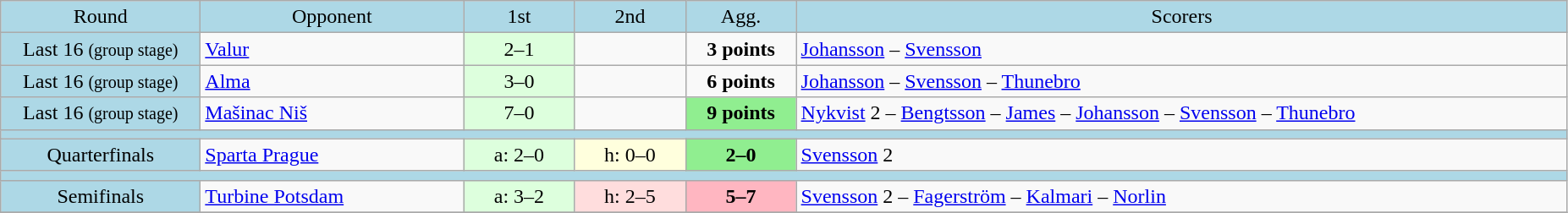<table class="wikitable" style="text-align:center">
<tr bgcolor=lightblue>
<td width=150px>Round</td>
<td width=200px>Opponent</td>
<td width=80px>1st</td>
<td width=80px>2nd</td>
<td width=80px>Agg.</td>
<td width=600px>Scorers</td>
</tr>
<tr>
<td bgcolor=lightblue>Last 16 <small>(group stage)</small></td>
<td align=left> <a href='#'>Valur</a></td>
<td bgcolor="#ddffdd">2–1</td>
<td></td>
<td><strong>3 points</strong></td>
<td align=left><a href='#'>Johansson</a> – <a href='#'>Svensson</a></td>
</tr>
<tr>
<td bgcolor=lightblue>Last 16 <small>(group stage)</small></td>
<td align=left> <a href='#'>Alma</a></td>
<td bgcolor="#ddffdd">3–0</td>
<td></td>
<td><strong>6 points</strong></td>
<td align=left><a href='#'>Johansson</a> – <a href='#'>Svensson</a> – <a href='#'>Thunebro</a></td>
</tr>
<tr>
<td bgcolor=lightblue>Last 16 <small>(group stage)</small></td>
<td align=left> <a href='#'>Mašinac Niš</a></td>
<td bgcolor="#ddffdd">7–0</td>
<td></td>
<td bgcolor=lightgreen><strong>9 points</strong></td>
<td align=left><a href='#'>Nykvist</a> 2 – <a href='#'>Bengtsson</a> – <a href='#'>James</a> – <a href='#'>Johansson</a> – <a href='#'>Svensson</a> – <a href='#'>Thunebro</a></td>
</tr>
<tr bgcolor=lightblue>
<td colspan=6></td>
</tr>
<tr>
<td bgcolor=lightblue>Quarterfinals</td>
<td align=left> <a href='#'>Sparta Prague</a></td>
<td bgcolor="#ddffdd">a: 2–0</td>
<td bgcolor="#ffffdd">h: 0–0</td>
<td bgcolor=lightgreen><strong>2–0</strong></td>
<td align=left><a href='#'>Svensson</a> 2</td>
</tr>
<tr bgcolor=lightblue>
<td colspan=6></td>
</tr>
<tr>
<td bgcolor=lightblue>Semifinals</td>
<td align=left> <a href='#'>Turbine Potsdam</a></td>
<td bgcolor="#ddffdd">a: 3–2</td>
<td bgcolor="#ffdddd">h: 2–5</td>
<td bgcolor=lightpink><strong>5–7</strong></td>
<td align=left><a href='#'>Svensson</a> 2 – <a href='#'>Fagerström</a> – <a href='#'>Kalmari</a> – <a href='#'>Norlin</a></td>
</tr>
<tr>
</tr>
</table>
